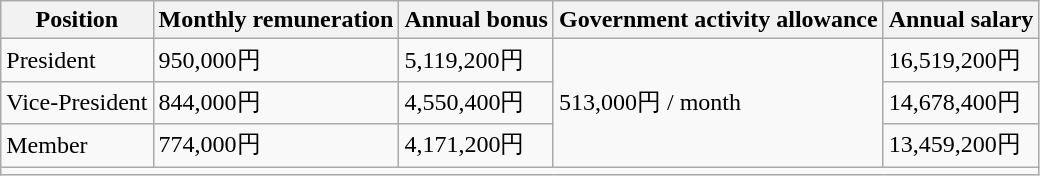<table class="wikitable">
<tr>
<th>Position</th>
<th>Monthly remuneration</th>
<th>Annual bonus</th>
<th>Government activity allowance</th>
<th>Annual salary</th>
</tr>
<tr>
<td>President</td>
<td>950,000円</td>
<td>5,119,200円</td>
<td rowspan=3>513,000円 / month</td>
<td>16,519,200円</td>
</tr>
<tr>
<td>Vice-President</td>
<td>844,000円</td>
<td>4,550,400円</td>
<td>14,678,400円</td>
</tr>
<tr>
<td>Member</td>
<td>774,000円</td>
<td>4,171,200円</td>
<td>13,459,200円</td>
</tr>
<tr>
<td colspan="5" style="font-size:75%"></td>
</tr>
</table>
